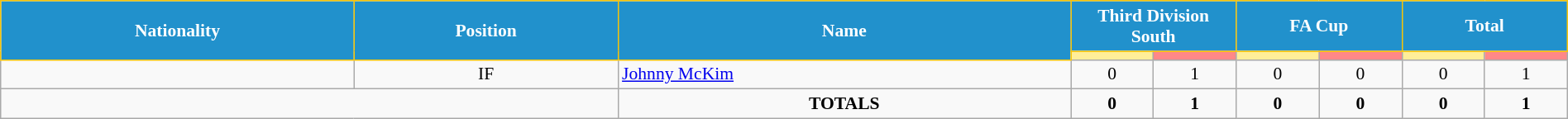<table class="wikitable" style="text-align:center; font-size:90%; width:100%;">
<tr>
<th rowspan="2" style="background:#2191CC; color:white; border:1px solid #F7C408; text-align:center;">Nationality</th>
<th rowspan="2" style="background:#2191CC; color:white; border:1px solid #F7C408; text-align:center;">Position</th>
<th rowspan="2" style="background:#2191CC; color:white; border:1px solid #F7C408; text-align:center;">Name</th>
<th colspan="2" style="background:#2191CC; color:white; border:1px solid #F7C408; text-align:center;">Third Division South</th>
<th colspan="2" style="background:#2191CC; color:white; border:1px solid #F7C408; text-align:center;">FA Cup</th>
<th colspan="2" style="background:#2191CC; color:white; border:1px solid #F7C408; text-align:center;">Total</th>
</tr>
<tr>
<th width=60 style="background: #FFEE99"></th>
<th width=60 style="background: #FF8888"></th>
<th width=60 style="background: #FFEE99"></th>
<th width=60 style="background: #FF8888"></th>
<th width=60 style="background: #FFEE99"></th>
<th width=60 style="background: #FF8888"></th>
</tr>
<tr>
<td></td>
<td>IF</td>
<td align="left"><a href='#'>Johnny McKim</a></td>
<td>0</td>
<td>1</td>
<td>0</td>
<td>0</td>
<td>0</td>
<td>1</td>
</tr>
<tr>
<td colspan="2"></td>
<td><strong>TOTALS</strong></td>
<td><strong>0</strong></td>
<td><strong>1</strong></td>
<td><strong>0</strong></td>
<td><strong>0</strong></td>
<td><strong>0</strong></td>
<td><strong>1</strong></td>
</tr>
</table>
